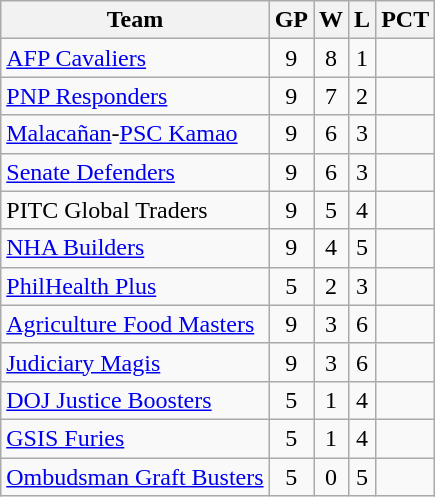<table class="wikitable sortable" style="text-align:center;">
<tr>
<th>Team</th>
<th>GP</th>
<th>W</th>
<th>L</th>
<th>PCT</th>
</tr>
<tr>
<td align=left><a href='#'>AFP Cavaliers</a></td>
<td>9</td>
<td>8</td>
<td>1</td>
<td></td>
</tr>
<tr>
<td align=left><a href='#'>PNP Responders</a></td>
<td>9</td>
<td>7</td>
<td>2</td>
<td></td>
</tr>
<tr>
<td align=left><a href='#'>Malacañan</a>-<a href='#'>PSC Kamao</a></td>
<td>9</td>
<td>6</td>
<td>3</td>
<td></td>
</tr>
<tr>
<td align=left><a href='#'>Senate Defenders</a></td>
<td>9</td>
<td>6</td>
<td>3</td>
<td></td>
</tr>
<tr>
<td align=left>PITC Global Traders</td>
<td>9</td>
<td>5</td>
<td>4</td>
<td></td>
</tr>
<tr>
<td align=left><a href='#'>NHA Builders</a></td>
<td>9</td>
<td>4</td>
<td>5</td>
<td></td>
</tr>
<tr>
<td align=left><a href='#'>PhilHealth Plus</a></td>
<td>5</td>
<td>2</td>
<td>3</td>
<td></td>
</tr>
<tr>
<td align=left><a href='#'>Agriculture Food Masters</a></td>
<td>9</td>
<td>3</td>
<td>6</td>
<td></td>
</tr>
<tr>
<td align=left><a href='#'>Judiciary Magis</a></td>
<td>9</td>
<td>3</td>
<td>6</td>
<td></td>
</tr>
<tr>
<td align=left><a href='#'>DOJ Justice Boosters</a></td>
<td>5</td>
<td>1</td>
<td>4</td>
<td></td>
</tr>
<tr>
<td align=left><a href='#'>GSIS Furies</a></td>
<td>5</td>
<td>1</td>
<td>4</td>
<td></td>
</tr>
<tr>
<td align=left><a href='#'>Ombudsman Graft Busters</a></td>
<td>5</td>
<td>0</td>
<td>5</td>
<td></td>
</tr>
</table>
